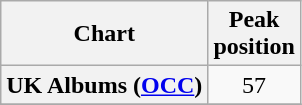<table class="wikitable plainrowheaders sortable" style="text-align:center;" border="1">
<tr>
<th scope="col">Chart</th>
<th scope="col">Peak<br>position</th>
</tr>
<tr>
<th scope="row">UK Albums (<a href='#'>OCC</a>)</th>
<td>57</td>
</tr>
<tr>
</tr>
</table>
